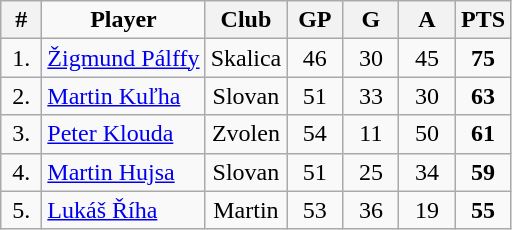<table class="wikitable" style="text-align: center;">
<tr>
<th width="20"><strong>#</strong></th>
<td><strong>Player</strong></td>
<th width="30"><strong>Club</strong></th>
<th width="30"><strong>GP</strong></th>
<th width="30"><strong>G</strong></th>
<th width="30"><strong>A</strong></th>
<th width="30"><strong>PTS</strong></th>
</tr>
<tr>
<td>1.</td>
<td align="left"> <a href='#'>Žigmund Pálffy</a></td>
<td>Skalica</td>
<td>46</td>
<td>30</td>
<td>45</td>
<td><strong>75</strong></td>
</tr>
<tr>
<td>2.</td>
<td align="left"> <a href='#'>Martin Kuľha</a></td>
<td>Slovan</td>
<td>51</td>
<td>33</td>
<td>30</td>
<td><strong>63</strong></td>
</tr>
<tr>
<td>3.</td>
<td align="left"> <a href='#'>Peter Klouda</a></td>
<td>Zvolen</td>
<td>54</td>
<td>11</td>
<td>50</td>
<td><strong>61</strong></td>
</tr>
<tr>
<td>4.</td>
<td align="left"> <a href='#'>Martin Hujsa</a></td>
<td>Slovan</td>
<td>51</td>
<td>25</td>
<td>34</td>
<td><strong>59</strong></td>
</tr>
<tr>
<td>5.</td>
<td align="left"> <a href='#'>Lukáš Říha</a></td>
<td>Martin</td>
<td>53</td>
<td>36</td>
<td>19</td>
<td><strong>55</strong></td>
</tr>
</table>
